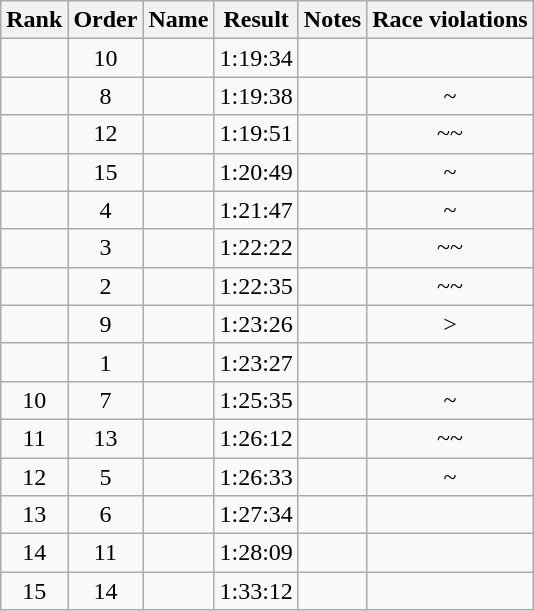<table class="wikitable sortable" style="text-align:center">
<tr>
<th>Rank</th>
<th>Order</th>
<th>Name</th>
<th>Result</th>
<th>Notes</th>
<th>Race violations</th>
</tr>
<tr>
<td></td>
<td>10</td>
<td align="left"></td>
<td>1:19:34</td>
<td><strong> </strong></td>
<td></td>
</tr>
<tr>
<td></td>
<td>8</td>
<td align="left"></td>
<td>1:19:38</td>
<td></td>
<td>~</td>
</tr>
<tr>
<td></td>
<td>12</td>
<td align="left"></td>
<td>1:19:51</td>
<td></td>
<td>~~</td>
</tr>
<tr>
<td></td>
<td>15</td>
<td align="left"></td>
<td>1:20:49</td>
<td></td>
<td>~</td>
</tr>
<tr>
<td></td>
<td>4</td>
<td align="left"></td>
<td>1:21:47</td>
<td></td>
<td>~</td>
</tr>
<tr>
<td></td>
<td>3</td>
<td align="left"></td>
<td>1:22:22</td>
<td></td>
<td>~~</td>
</tr>
<tr>
<td></td>
<td>2</td>
<td align="left"></td>
<td>1:22:35</td>
<td></td>
<td>~~</td>
</tr>
<tr>
<td></td>
<td>9</td>
<td align="left"></td>
<td>1:23:26</td>
<td></td>
<td>></td>
</tr>
<tr>
<td></td>
<td>1</td>
<td align="left"></td>
<td>1:23:27</td>
<td></td>
<td></td>
</tr>
<tr>
<td>10</td>
<td>7</td>
<td align="left"></td>
<td>1:25:35</td>
<td></td>
<td>~</td>
</tr>
<tr>
<td>11</td>
<td>13</td>
<td align="left"></td>
<td>1:26:12</td>
<td></td>
<td>~~</td>
</tr>
<tr>
<td>12</td>
<td>5</td>
<td align="left"></td>
<td>1:26:33</td>
<td></td>
<td>~</td>
</tr>
<tr>
<td>13</td>
<td>6</td>
<td align="left"></td>
<td>1:27:34</td>
<td></td>
<td></td>
</tr>
<tr>
<td>14</td>
<td>11</td>
<td align="left"></td>
<td>1:28:09</td>
<td></td>
<td></td>
</tr>
<tr>
<td>15</td>
<td>14</td>
<td align="left"></td>
<td>1:33:12</td>
<td></td>
<td></td>
</tr>
</table>
